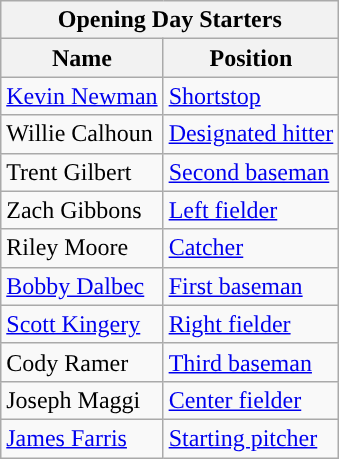<table class="wikitable" style="text-align:left">
<tr>
<th colspan="2">Opening Day Starters</th>
</tr>
<tr>
<th>Name</th>
<th>Position</th>
</tr>
<tr>
<td><a href='#'>Kevin Newman</a></td>
<td><a href='#'>Shortstop</a></td>
</tr>
<tr>
<td>Willie Calhoun</td>
<td><a href='#'>Designated hitter</a></td>
</tr>
<tr>
<td>Trent Gilbert</td>
<td><a href='#'>Second baseman</a></td>
</tr>
<tr>
<td>Zach Gibbons</td>
<td><a href='#'>Left fielder</a></td>
</tr>
<tr>
<td>Riley Moore</td>
<td><a href='#'>Catcher</a></td>
</tr>
<tr>
<td><a href='#'>Bobby Dalbec</a></td>
<td><a href='#'>First baseman</a></td>
</tr>
<tr>
<td><a href='#'>Scott Kingery</a></td>
<td><a href='#'>Right fielder</a></td>
</tr>
<tr>
<td>Cody Ramer</td>
<td><a href='#'>Third baseman</a></td>
</tr>
<tr>
<td>Joseph Maggi</td>
<td><a href='#'>Center fielder</a></td>
</tr>
<tr>
<td><a href='#'>James Farris</a></td>
<td><a href='#'>Starting pitcher</a></td>
</tr>
</table>
